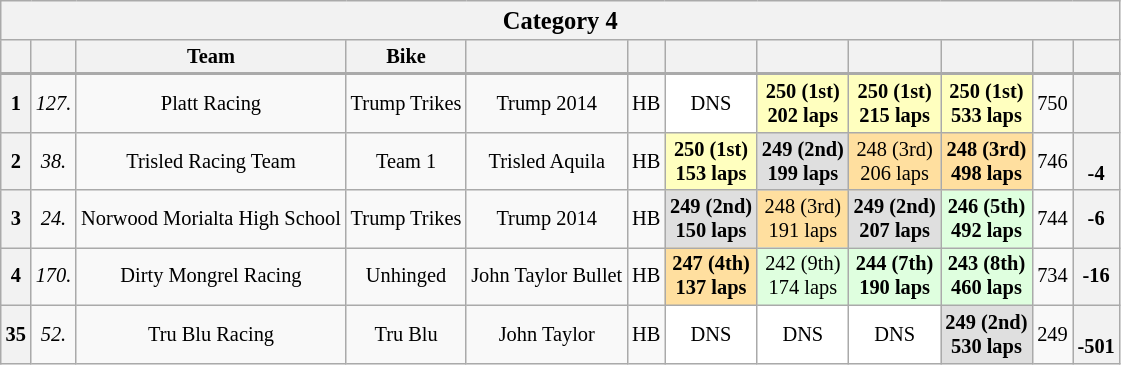<table class="wikitable collapsible collapsed" style="font-size: 85%; text-align:center">
<tr>
<th colspan="12" width="500"><big>Category 4</big></th>
</tr>
<tr>
<th valign="middle"></th>
<th valign="middle" "width="4"></th>
<th valign="middle">Team</th>
<th valign="middle">Bike</th>
<th valign="middle"></th>
<th valign="middle"></th>
<th><a href='#'></a><br></th>
<th><a href='#'></a><br></th>
<th><a href='#'></a><br></th>
<th><a href='#'></a><br></th>
<th valign="middle"></th>
<th valign="middle"></th>
</tr>
<tr>
</tr>
<tr style="border-top:2px solid #aaaaaa">
<th>1</th>
<td><em>127.</em></td>
<td>Platt Racing</td>
<td>Trump Trikes</td>
<td>Trump 2014</td>
<td>HB</td>
<td bgcolor="#FFFFFF">DNS</td>
<td bgcolor="#FFFFBF"><strong>250 (1st) <br>202 laps</strong></td>
<td bgcolor="#FFFFBF"><strong>250 (1st) <br>215 laps</strong></td>
<td bgcolor="#FFFFBF"><strong>250 (1st)<br>533 laps</strong></td>
<td>750</td>
<th></th>
</tr>
<tr>
<th>2</th>
<td><em>38.</em></td>
<td>Trisled Racing Team</td>
<td>Team 1</td>
<td>Trisled Aquila</td>
<td>HB</td>
<td bgcolor="#FFFFBF"><strong>250 (1st) <br>153 laps</strong></td>
<td bgcolor="#dfdfdf"><strong>249 (2nd) <br> 199 laps</strong></td>
<td bgcolor="#ffdf9f">248 (3rd)<br> 206 laps</td>
<td bgcolor="#ffdf9f"><strong>248 (3rd)</strong><br><strong>498 laps</strong></td>
<td>746</td>
<th><br>-4</th>
</tr>
<tr>
<th>3</th>
<td><em>24.</em></td>
<td>Norwood Morialta High School</td>
<td>Trump Trikes</td>
<td>Trump 2014</td>
<td>HB</td>
<td bgcolor="#dfdfdf"><strong>249 (2nd)<br>150 laps</strong></td>
<td bgcolor="#ffdf9f">248 (3rd)<br>191 laps</td>
<td bgcolor="#dfdfdf"><strong>249 (2nd)<br>207 laps</strong></td>
<td bgcolor="#dfffdf"><strong>246 (5th) <br>492 laps</strong></td>
<td>744</td>
<th>-6</th>
</tr>
<tr>
<th>4</th>
<td><em>170.</em></td>
<td>Dirty Mongrel Racing</td>
<td>Unhinged</td>
<td>John Taylor Bullet</td>
<td>HB</td>
<td bgcolor="#ffdf9f"><strong>247 (4th) <br>137 laps</strong></td>
<td bgcolor="#dfffdf">242 (9th) <br>174 laps</td>
<td bgcolor="#dfffdf"><strong>244 (7th) <br>190 laps</strong></td>
<td bgcolor="#dfffdf"><strong>243 (8th) <br>460 laps</strong></td>
<td>734</td>
<th>-16</th>
</tr>
<tr>
<th>35</th>
<td><em>52.</em></td>
<td>Tru Blu Racing</td>
<td>Tru Blu</td>
<td>John Taylor</td>
<td>HB</td>
<td bgcolor="#FFFFFF">DNS</td>
<td bgcolor="#FFFFFF">DNS</td>
<td bgcolor="#FFFFFF">DNS</td>
<td bgcolor="#dfdfdf"><strong>249 (2nd) <br> 530 laps</strong></td>
<td>249</td>
<th><br>-501</th>
</tr>
</table>
